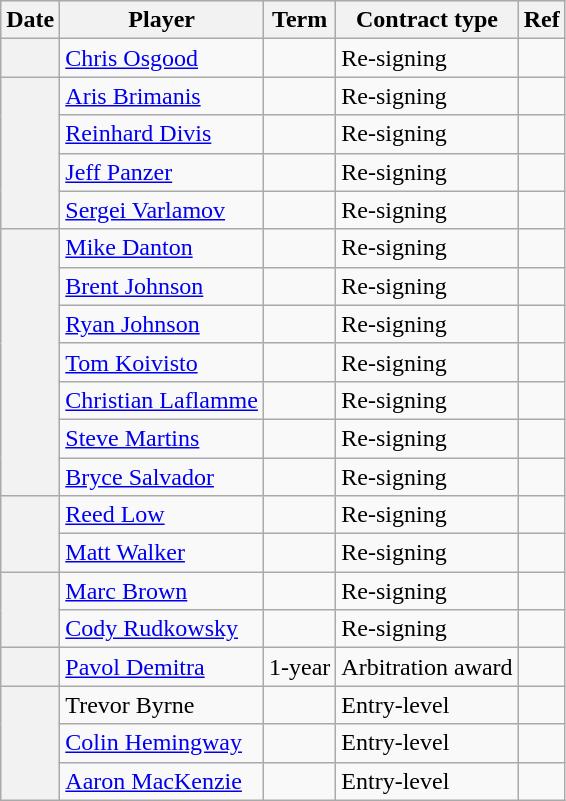<table class="wikitable plainrowheaders">
<tr style="background:#ddd; text-align:center;">
<th>Date</th>
<th>Player</th>
<th>Term</th>
<th>Contract type</th>
<th>Ref</th>
</tr>
<tr>
<th scope="row"></th>
<td><a href='#'>Chris Osgood</a></td>
<td></td>
<td>Re-signing</td>
<td></td>
</tr>
<tr>
<th scope="row" rowspan=4></th>
<td><a href='#'>Aris Brimanis</a></td>
<td></td>
<td>Re-signing</td>
<td></td>
</tr>
<tr>
<td><a href='#'>Reinhard Divis</a></td>
<td></td>
<td>Re-signing</td>
<td></td>
</tr>
<tr>
<td><a href='#'>Jeff Panzer</a></td>
<td></td>
<td>Re-signing</td>
<td></td>
</tr>
<tr>
<td><a href='#'>Sergei Varlamov</a></td>
<td></td>
<td>Re-signing</td>
<td></td>
</tr>
<tr>
<th scope="row" rowspan=7></th>
<td><a href='#'>Mike Danton</a></td>
<td></td>
<td>Re-signing</td>
<td></td>
</tr>
<tr>
<td><a href='#'>Brent Johnson</a></td>
<td></td>
<td>Re-signing</td>
<td></td>
</tr>
<tr>
<td><a href='#'>Ryan Johnson</a></td>
<td></td>
<td>Re-signing</td>
<td></td>
</tr>
<tr>
<td><a href='#'>Tom Koivisto</a></td>
<td></td>
<td>Re-signing</td>
<td></td>
</tr>
<tr>
<td><a href='#'>Christian Laflamme</a></td>
<td></td>
<td>Re-signing</td>
<td></td>
</tr>
<tr>
<td><a href='#'>Steve Martins</a></td>
<td></td>
<td>Re-signing</td>
<td></td>
</tr>
<tr>
<td><a href='#'>Bryce Salvador</a></td>
<td></td>
<td>Re-signing</td>
<td></td>
</tr>
<tr>
<th scope="row" rowspan=2></th>
<td><a href='#'>Reed Low</a></td>
<td></td>
<td>Re-signing</td>
<td></td>
</tr>
<tr>
<td><a href='#'>Matt Walker</a></td>
<td></td>
<td>Re-signing</td>
<td></td>
</tr>
<tr>
<th scope="row" rowspan=2></th>
<td><a href='#'>Marc Brown</a></td>
<td></td>
<td>Re-signing</td>
<td></td>
</tr>
<tr>
<td><a href='#'>Cody Rudkowsky</a></td>
<td></td>
<td>Re-signing</td>
<td></td>
</tr>
<tr>
<th scope="row"></th>
<td><a href='#'>Pavol Demitra</a></td>
<td>1-year</td>
<td>Arbitration award</td>
<td></td>
</tr>
<tr>
<th scope="row" rowspan=3></th>
<td>Trevor Byrne</td>
<td></td>
<td>Entry-level</td>
<td></td>
</tr>
<tr>
<td><a href='#'>Colin Hemingway</a></td>
<td></td>
<td>Entry-level</td>
<td></td>
</tr>
<tr>
<td><a href='#'>Aaron MacKenzie</a></td>
<td></td>
<td>Entry-level</td>
<td></td>
</tr>
</table>
